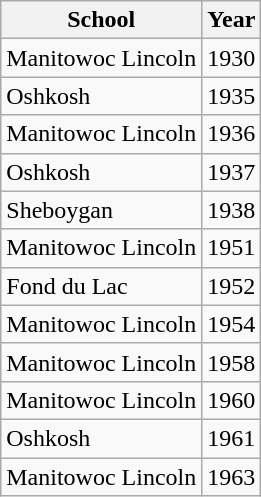<table class="wikitable">
<tr>
<th>School</th>
<th>Year</th>
</tr>
<tr>
<td>Manitowoc Lincoln</td>
<td>1930</td>
</tr>
<tr>
<td>Oshkosh</td>
<td>1935</td>
</tr>
<tr>
<td>Manitowoc Lincoln</td>
<td>1936</td>
</tr>
<tr>
<td>Oshkosh</td>
<td>1937</td>
</tr>
<tr>
<td>Sheboygan</td>
<td>1938</td>
</tr>
<tr>
<td>Manitowoc Lincoln</td>
<td>1951</td>
</tr>
<tr>
<td>Fond du Lac</td>
<td>1952</td>
</tr>
<tr>
<td>Manitowoc Lincoln</td>
<td>1954</td>
</tr>
<tr>
<td>Manitowoc Lincoln</td>
<td>1958</td>
</tr>
<tr>
<td>Manitowoc Lincoln</td>
<td>1960</td>
</tr>
<tr>
<td>Oshkosh</td>
<td>1961</td>
</tr>
<tr>
<td>Manitowoc Lincoln</td>
<td>1963</td>
</tr>
</table>
